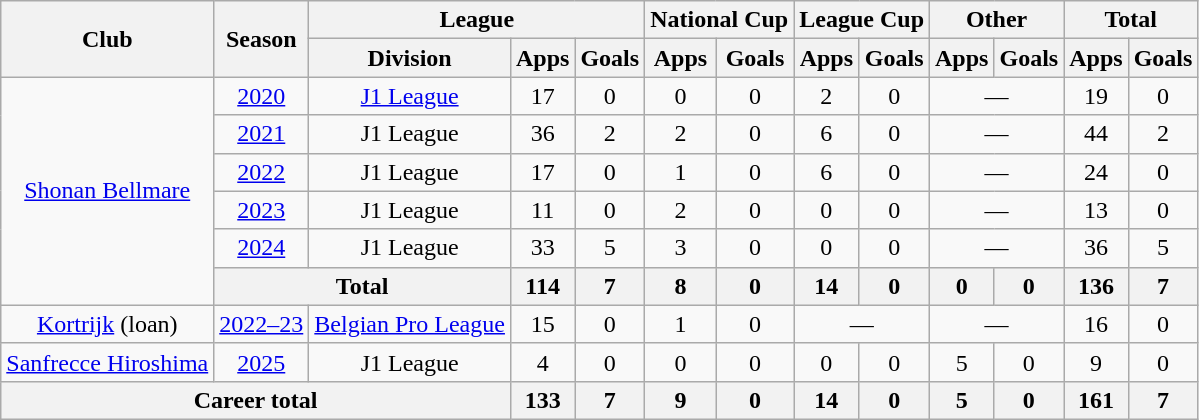<table class="wikitable" style="text-align:center">
<tr>
<th rowspan="2">Club</th>
<th rowspan="2">Season</th>
<th colspan="3">League</th>
<th colspan="2">National Cup</th>
<th colspan="2">League Cup</th>
<th colspan="2">Other</th>
<th colspan="2">Total</th>
</tr>
<tr>
<th>Division</th>
<th>Apps</th>
<th>Goals</th>
<th>Apps</th>
<th>Goals</th>
<th>Apps</th>
<th>Goals</th>
<th>Apps</th>
<th>Goals</th>
<th>Apps</th>
<th>Goals</th>
</tr>
<tr>
<td rowspan="6"><a href='#'>Shonan Bellmare</a></td>
<td><a href='#'>2020</a></td>
<td><a href='#'>J1 League</a></td>
<td>17</td>
<td>0</td>
<td>0</td>
<td>0</td>
<td>2</td>
<td>0</td>
<td colspan="2">—</td>
<td>19</td>
<td>0</td>
</tr>
<tr>
<td><a href='#'>2021</a></td>
<td>J1 League</td>
<td>36</td>
<td>2</td>
<td>2</td>
<td>0</td>
<td>6</td>
<td>0</td>
<td colspan="2">—</td>
<td>44</td>
<td>2</td>
</tr>
<tr>
<td><a href='#'>2022</a></td>
<td>J1 League</td>
<td>17</td>
<td>0</td>
<td>1</td>
<td>0</td>
<td>6</td>
<td>0</td>
<td colspan="2">—</td>
<td>24</td>
<td>0</td>
</tr>
<tr>
<td><a href='#'>2023</a></td>
<td>J1 League</td>
<td>11</td>
<td>0</td>
<td>2</td>
<td>0</td>
<td>0</td>
<td>0</td>
<td colspan="2">—</td>
<td>13</td>
<td>0</td>
</tr>
<tr>
<td><a href='#'>2024</a></td>
<td>J1 League</td>
<td>33</td>
<td>5</td>
<td>3</td>
<td>0</td>
<td>0</td>
<td>0</td>
<td colspan="2">—</td>
<td>36</td>
<td>5</td>
</tr>
<tr>
<th colspan="2">Total</th>
<th>114</th>
<th>7</th>
<th>8</th>
<th>0</th>
<th>14</th>
<th>0</th>
<th>0</th>
<th>0</th>
<th>136</th>
<th>7</th>
</tr>
<tr>
<td><a href='#'>Kortrijk</a> (loan)</td>
<td><a href='#'>2022–23</a></td>
<td><a href='#'>Belgian Pro League</a></td>
<td>15</td>
<td>0</td>
<td>1</td>
<td>0</td>
<td colspan="2">—</td>
<td colspan="2">—</td>
<td>16</td>
<td>0</td>
</tr>
<tr>
<td><a href='#'>Sanfrecce Hiroshima</a></td>
<td><a href='#'>2025</a></td>
<td>J1 League</td>
<td>4</td>
<td>0</td>
<td>0</td>
<td>0</td>
<td>0</td>
<td>0</td>
<td>5</td>
<td>0</td>
<td>9</td>
<td>0</td>
</tr>
<tr>
<th colspan="3">Career total</th>
<th>133</th>
<th>7</th>
<th>9</th>
<th>0</th>
<th>14</th>
<th>0</th>
<th>5</th>
<th>0</th>
<th>161</th>
<th>7</th>
</tr>
</table>
